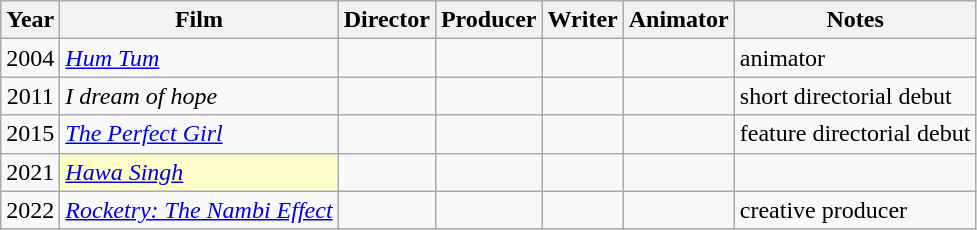<table class="wikitable sortable">
<tr>
<th>Year</th>
<th>Film</th>
<th>Director</th>
<th>Producer</th>
<th>Writer</th>
<th>Animator</th>
<th class="unsortable">Notes</th>
</tr>
<tr>
<td style="text-align:center;">2004</td>
<td><em><a href='#'>Hum Tum</a></em></td>
<td></td>
<td></td>
<td></td>
<td></td>
<td>animator</td>
</tr>
<tr>
<td style="text-align:center;">2011</td>
<td><em>I dream of hope</em></td>
<td></td>
<td></td>
<td></td>
<td></td>
<td>short directorial debut</td>
</tr>
<tr>
<td style="text-align:center;">2015</td>
<td><em><a href='#'>The Perfect Girl</a></em></td>
<td></td>
<td></td>
<td></td>
<td></td>
<td>feature directorial debut</td>
</tr>
<tr>
<td style="text-align:center;">2021</td>
<td ! scope="row" style="background:#FFFFCC;"><em><a href='#'>Hawa Singh</a></em></td>
<td></td>
<td></td>
<td></td>
<td></td>
<td></td>
</tr>
<tr>
<td style="text-align:center;">2022</td>
<td><em><a href='#'>Rocketry: The Nambi Effect</a></em></td>
<td></td>
<td></td>
<td></td>
<td></td>
<td>creative producer</td>
</tr>
</table>
